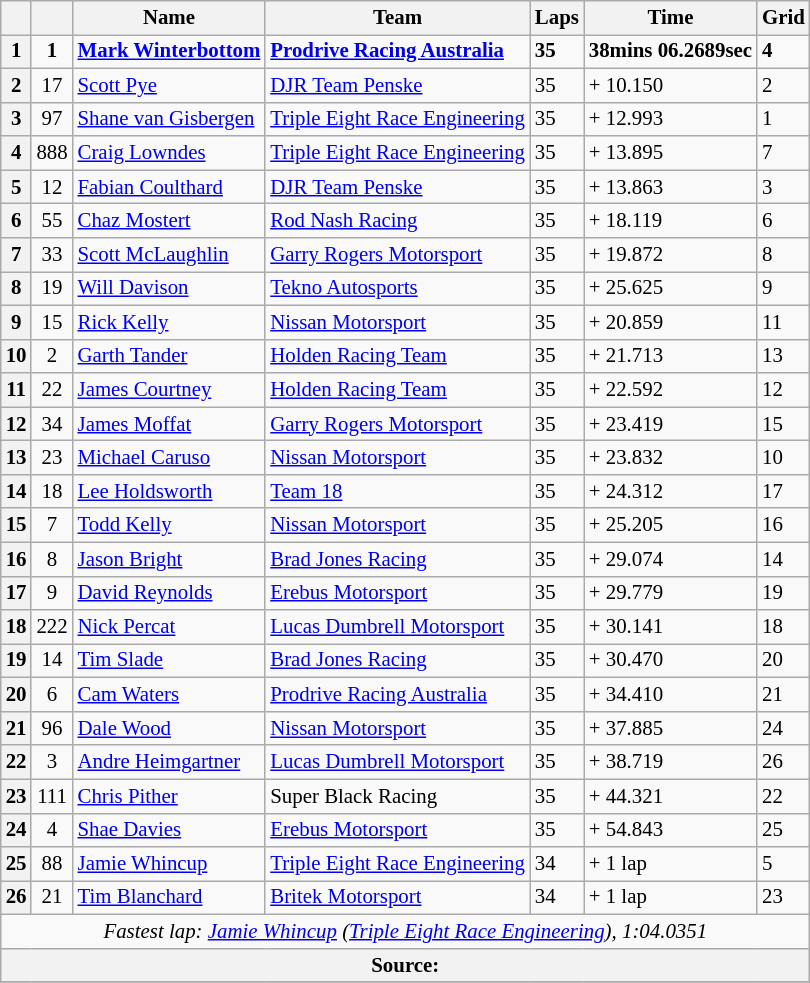<table class="wikitable" style="font-size: 87%">
<tr>
<th></th>
<th></th>
<th>Name</th>
<th>Team</th>
<th>Laps</th>
<th>Time</th>
<th>Grid</th>
</tr>
<tr>
<th>1</th>
<td align="center"><strong>1</strong></td>
<td> <strong><a href='#'>Mark Winterbottom</a></strong></td>
<td><strong><a href='#'>Prodrive Racing Australia</a></strong></td>
<td><strong>35</strong></td>
<td><strong>38mins 06.2689sec</strong></td>
<td><strong>4</strong></td>
</tr>
<tr>
<th>2</th>
<td align="center">17</td>
<td> <a href='#'>Scott Pye</a></td>
<td><a href='#'>DJR Team Penske</a></td>
<td>35</td>
<td>+ 10.150</td>
<td>2</td>
</tr>
<tr>
<th>3</th>
<td align="center">97</td>
<td> <a href='#'>Shane van Gisbergen</a></td>
<td><a href='#'>Triple Eight Race Engineering</a></td>
<td>35</td>
<td>+ 12.993</td>
<td>1</td>
</tr>
<tr>
<th>4</th>
<td align="center">888</td>
<td> <a href='#'>Craig Lowndes</a></td>
<td><a href='#'>Triple Eight Race Engineering</a></td>
<td>35</td>
<td>+ 13.895</td>
<td>7</td>
</tr>
<tr>
<th>5</th>
<td align="center">12</td>
<td> <a href='#'>Fabian Coulthard</a></td>
<td><a href='#'>DJR Team Penske</a></td>
<td>35</td>
<td>+ 13.863</td>
<td>3</td>
</tr>
<tr>
<th>6</th>
<td align="center">55</td>
<td> <a href='#'>Chaz Mostert</a></td>
<td><a href='#'>Rod Nash Racing</a></td>
<td>35</td>
<td>+ 18.119</td>
<td>6</td>
</tr>
<tr>
<th>7</th>
<td align="center">33</td>
<td> <a href='#'>Scott McLaughlin</a></td>
<td><a href='#'>Garry Rogers Motorsport</a></td>
<td>35</td>
<td>+ 19.872</td>
<td>8</td>
</tr>
<tr>
<th>8</th>
<td align="center">19</td>
<td> <a href='#'>Will Davison</a></td>
<td><a href='#'>Tekno Autosports</a></td>
<td>35</td>
<td>+ 25.625</td>
<td>9</td>
</tr>
<tr>
<th>9</th>
<td align="center">15</td>
<td> <a href='#'>Rick Kelly</a></td>
<td><a href='#'>Nissan Motorsport</a></td>
<td>35</td>
<td>+ 20.859</td>
<td>11</td>
</tr>
<tr>
<th>10</th>
<td align="center">2</td>
<td> <a href='#'>Garth Tander</a></td>
<td><a href='#'>Holden Racing Team</a></td>
<td>35</td>
<td>+ 21.713</td>
<td>13</td>
</tr>
<tr>
<th>11</th>
<td align="center">22</td>
<td> <a href='#'>James Courtney</a></td>
<td><a href='#'>Holden Racing Team</a></td>
<td>35</td>
<td>+ 22.592</td>
<td>12</td>
</tr>
<tr>
<th>12</th>
<td align="center">34</td>
<td> <a href='#'>James Moffat</a></td>
<td><a href='#'>Garry Rogers Motorsport</a></td>
<td>35</td>
<td>+ 23.419</td>
<td>15</td>
</tr>
<tr>
<th>13</th>
<td align="center">23</td>
<td> <a href='#'>Michael Caruso</a></td>
<td><a href='#'>Nissan Motorsport</a></td>
<td>35</td>
<td>+ 23.832</td>
<td>10</td>
</tr>
<tr>
<th>14</th>
<td align="center">18</td>
<td> <a href='#'>Lee Holdsworth</a></td>
<td><a href='#'>Team 18</a></td>
<td>35</td>
<td>+ 24.312</td>
<td>17</td>
</tr>
<tr>
<th>15</th>
<td align="center">7</td>
<td> <a href='#'>Todd Kelly</a></td>
<td><a href='#'>Nissan Motorsport</a></td>
<td>35</td>
<td>+ 25.205</td>
<td>16</td>
</tr>
<tr>
<th>16</th>
<td align="center">8</td>
<td> <a href='#'>Jason Bright</a></td>
<td><a href='#'>Brad Jones Racing</a></td>
<td>35</td>
<td>+ 29.074</td>
<td>14</td>
</tr>
<tr>
<th>17</th>
<td align="center">9</td>
<td> <a href='#'>David Reynolds</a></td>
<td><a href='#'>Erebus Motorsport</a></td>
<td>35</td>
<td>+ 29.779</td>
<td>19</td>
</tr>
<tr>
<th>18</th>
<td align="center">222</td>
<td> <a href='#'>Nick Percat</a></td>
<td><a href='#'>Lucas Dumbrell Motorsport</a></td>
<td>35</td>
<td>+ 30.141</td>
<td>18</td>
</tr>
<tr>
<th>19</th>
<td align="center">14</td>
<td> <a href='#'>Tim Slade</a></td>
<td><a href='#'>Brad Jones Racing</a></td>
<td>35</td>
<td>+ 30.470</td>
<td>20</td>
</tr>
<tr>
<th>20</th>
<td align="center">6</td>
<td> <a href='#'>Cam Waters</a></td>
<td><a href='#'>Prodrive Racing Australia</a></td>
<td>35</td>
<td>+ 34.410</td>
<td>21</td>
</tr>
<tr>
<th>21</th>
<td align="center">96</td>
<td> <a href='#'>Dale Wood</a></td>
<td><a href='#'>Nissan Motorsport</a></td>
<td>35</td>
<td>+ 37.885</td>
<td>24</td>
</tr>
<tr>
<th>22</th>
<td align="center">3</td>
<td> <a href='#'>Andre Heimgartner</a></td>
<td><a href='#'>Lucas Dumbrell Motorsport</a></td>
<td>35</td>
<td>+ 38.719</td>
<td>26</td>
</tr>
<tr>
<th>23</th>
<td align="center">111</td>
<td> <a href='#'>Chris Pither</a></td>
<td>Super Black Racing</td>
<td>35</td>
<td>+ 44.321</td>
<td>22</td>
</tr>
<tr>
<th>24</th>
<td align="center">4</td>
<td> <a href='#'>Shae Davies</a></td>
<td><a href='#'>Erebus Motorsport</a></td>
<td>35</td>
<td>+ 54.843</td>
<td>25</td>
</tr>
<tr>
<th>25</th>
<td align="center">88</td>
<td> <a href='#'>Jamie Whincup</a></td>
<td><a href='#'>Triple Eight Race Engineering</a></td>
<td>34</td>
<td>+ 1 lap</td>
<td>5</td>
</tr>
<tr>
<th>26</th>
<td align="center">21</td>
<td> <a href='#'>Tim Blanchard</a></td>
<td><a href='#'>Britek Motorsport</a></td>
<td>34</td>
<td>+ 1 lap</td>
<td>23</td>
</tr>
<tr>
<td colspan=8 align="center"><em>Fastest lap: <a href='#'>Jamie Whincup</a> (<a href='#'>Triple Eight Race Engineering</a>), 1:04.0351</em></td>
</tr>
<tr>
<th colspan=8>Source:</th>
</tr>
<tr>
</tr>
</table>
